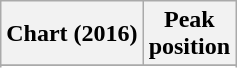<table class="wikitable sortable plainrowheaders" style="text-align:center">
<tr>
<th scope="col">Chart (2016)</th>
<th scope="col">Peak<br> position</th>
</tr>
<tr>
</tr>
<tr>
</tr>
<tr>
</tr>
<tr>
</tr>
<tr>
</tr>
<tr>
</tr>
</table>
